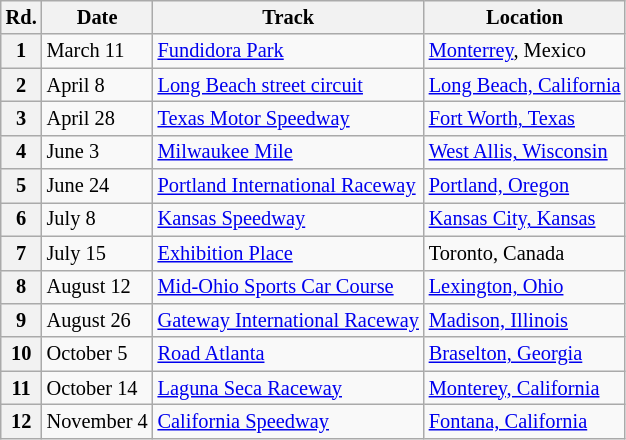<table class="wikitable" style="font-size: 85%">
<tr>
<th>Rd.</th>
<th>Date</th>
<th>Track</th>
<th>Location</th>
</tr>
<tr>
<th>1</th>
<td>March 11</td>
<td> <a href='#'>Fundidora Park</a></td>
<td><a href='#'>Monterrey</a>, Mexico</td>
</tr>
<tr>
<th>2</th>
<td>April 8</td>
<td> <a href='#'>Long Beach street circuit</a></td>
<td><a href='#'>Long Beach, California</a></td>
</tr>
<tr>
<th>3</th>
<td>April 28</td>
<td> <a href='#'>Texas Motor Speedway</a></td>
<td><a href='#'>Fort Worth, Texas</a></td>
</tr>
<tr>
<th>4</th>
<td>June 3</td>
<td> <a href='#'>Milwaukee Mile</a></td>
<td><a href='#'>West Allis, Wisconsin</a></td>
</tr>
<tr>
<th>5</th>
<td>June 24</td>
<td> <a href='#'>Portland International Raceway</a></td>
<td><a href='#'>Portland, Oregon</a></td>
</tr>
<tr>
<th>6</th>
<td>July 8</td>
<td> <a href='#'>Kansas Speedway</a></td>
<td><a href='#'>Kansas City, Kansas</a></td>
</tr>
<tr>
<th>7</th>
<td>July 15</td>
<td> <a href='#'>Exhibition Place</a></td>
<td>Toronto, Canada</td>
</tr>
<tr>
<th>8</th>
<td>August 12</td>
<td> <a href='#'>Mid-Ohio Sports Car Course</a></td>
<td><a href='#'>Lexington, Ohio</a></td>
</tr>
<tr>
<th>9</th>
<td>August 26</td>
<td> <a href='#'>Gateway International Raceway</a></td>
<td><a href='#'>Madison, Illinois</a></td>
</tr>
<tr>
<th>10</th>
<td>October 5</td>
<td> <a href='#'>Road Atlanta</a></td>
<td><a href='#'>Braselton, Georgia</a></td>
</tr>
<tr>
<th>11</th>
<td>October 14</td>
<td> <a href='#'>Laguna Seca Raceway</a></td>
<td><a href='#'>Monterey, California</a></td>
</tr>
<tr>
<th>12</th>
<td>November 4</td>
<td> <a href='#'>California Speedway</a></td>
<td><a href='#'>Fontana, California</a></td>
</tr>
</table>
